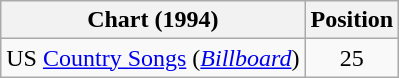<table class="wikitable sortable">
<tr>
<th scope="col">Chart (1994)</th>
<th scope="col">Position</th>
</tr>
<tr>
<td>US <a href='#'>Country Songs</a> (<em><a href='#'>Billboard</a></em>)</td>
<td align="center">25</td>
</tr>
</table>
